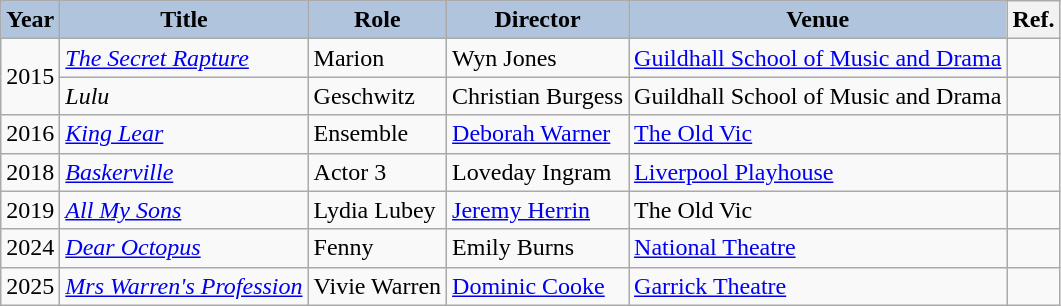<table class="wikitable">
<tr>
<th style="background:#B0C4DE;">Year</th>
<th style="background:#B0C4DE;">Title</th>
<th style="background:#B0C4DE;">Role</th>
<th style="background:#B0C4DE;">Director</th>
<th style="background:#B0C4DE;">Venue</th>
<th>Ref.</th>
</tr>
<tr>
<td rowspan="2">2015</td>
<td><em><a href='#'>The Secret Rapture</a></em></td>
<td>Marion</td>
<td>Wyn Jones</td>
<td><a href='#'>Guildhall School of Music and Drama</a></td>
<td></td>
</tr>
<tr>
<td><em>Lulu</em></td>
<td>Geschwitz</td>
<td>Christian Burgess</td>
<td>Guildhall School of Music and Drama</td>
<td></td>
</tr>
<tr>
<td>2016</td>
<td><em><a href='#'>King Lear</a></em></td>
<td>Ensemble</td>
<td><a href='#'>Deborah Warner</a></td>
<td><a href='#'>The Old Vic</a></td>
<td></td>
</tr>
<tr>
<td>2018</td>
<td><em><a href='#'>Baskerville</a></em></td>
<td>Actor 3</td>
<td>Loveday Ingram</td>
<td><a href='#'>Liverpool Playhouse</a></td>
<td></td>
</tr>
<tr>
<td>2019</td>
<td><em><a href='#'>All My Sons</a></em></td>
<td>Lydia Lubey</td>
<td><a href='#'>Jeremy Herrin</a></td>
<td>The Old Vic</td>
<td></td>
</tr>
<tr>
<td>2024</td>
<td><em><a href='#'>Dear Octopus</a></em></td>
<td>Fenny</td>
<td>Emily Burns</td>
<td><a href='#'>National Theatre</a></td>
<td></td>
</tr>
<tr>
<td>2025</td>
<td><em><a href='#'>Mrs Warren's Profession</a></em></td>
<td>Vivie Warren</td>
<td><a href='#'>Dominic Cooke</a></td>
<td><a href='#'>Garrick Theatre</a></td>
<td></td>
</tr>
</table>
